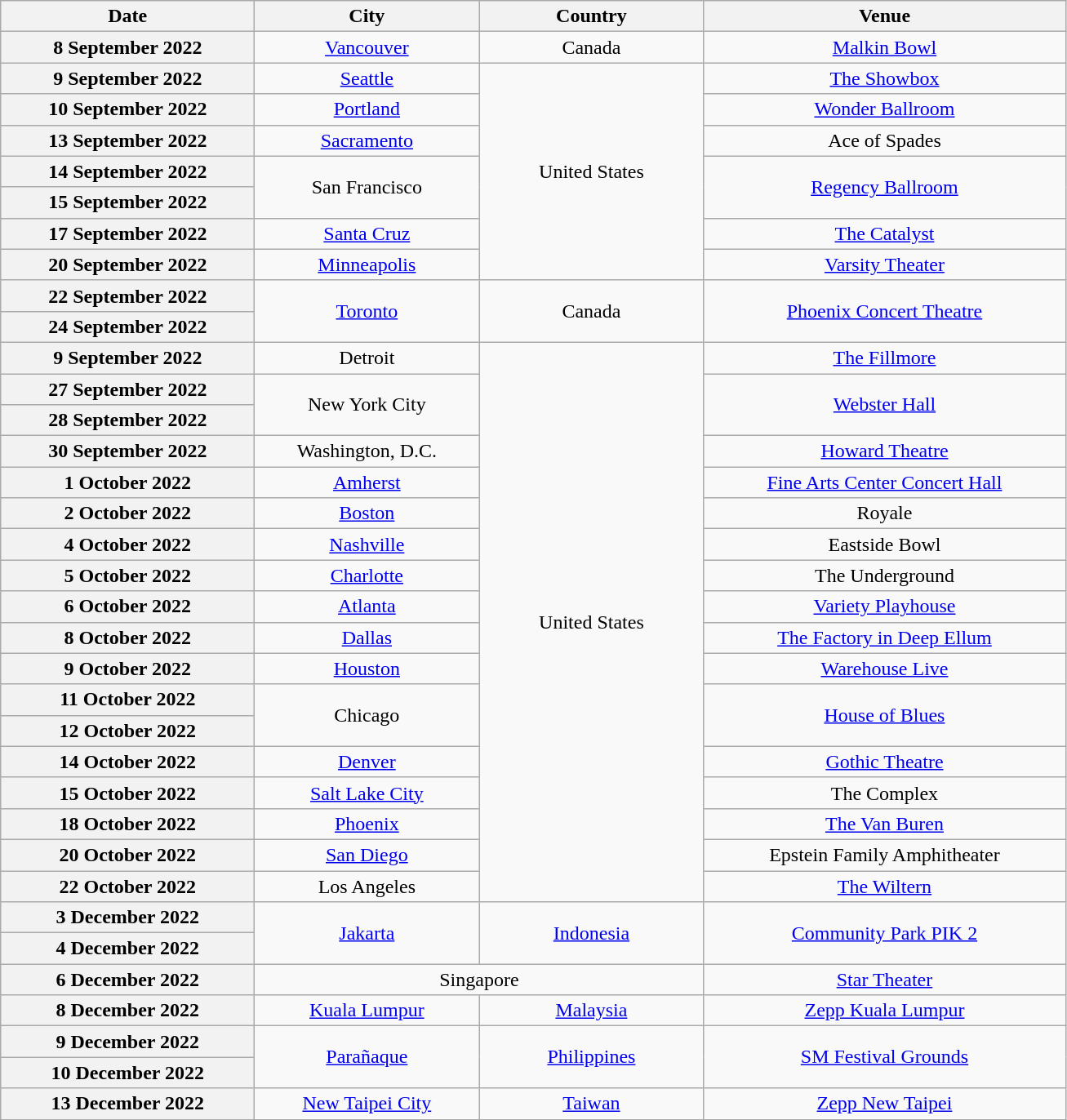<table class="wikitable plainrowheaders" style="text-align:center;">
<tr>
<th scope="col" style="width:12.5em;">Date</th>
<th scope="col" style="width:11em;">City</th>
<th scope="col" style="width:11em;">Country</th>
<th scope="col" style="width:18em;">Venue</th>
</tr>
<tr>
<th scope="row">8 September 2022</th>
<td><a href='#'>Vancouver</a></td>
<td>Canada</td>
<td><a href='#'>Malkin Bowl</a></td>
</tr>
<tr>
<th scope="row">9 September 2022</th>
<td><a href='#'>Seattle</a></td>
<td rowspan="7">United States</td>
<td><a href='#'>The Showbox</a></td>
</tr>
<tr>
<th scope="row">10 September 2022</th>
<td><a href='#'>Portland</a></td>
<td><a href='#'>Wonder Ballroom</a></td>
</tr>
<tr>
<th scope="row">13 September 2022</th>
<td><a href='#'>Sacramento</a></td>
<td>Ace of Spades</td>
</tr>
<tr>
<th scope="row">14 September 2022</th>
<td rowspan="2">San Francisco</td>
<td rowspan="2"><a href='#'>Regency Ballroom</a></td>
</tr>
<tr>
<th scope="row">15 September 2022</th>
</tr>
<tr>
<th scope="row">17 September 2022</th>
<td><a href='#'>Santa Cruz</a></td>
<td><a href='#'>The Catalyst</a></td>
</tr>
<tr>
<th scope="row">20 September 2022</th>
<td><a href='#'>Minneapolis</a></td>
<td><a href='#'>Varsity Theater</a></td>
</tr>
<tr>
<th scope="row">22 September 2022</th>
<td rowspan="2"><a href='#'>Toronto</a></td>
<td rowspan="2">Canada</td>
<td rowspan="2"><a href='#'>Phoenix Concert Theatre</a></td>
</tr>
<tr>
<th scope="row">24 September 2022</th>
</tr>
<tr>
<th scope="row">9 September 2022</th>
<td>Detroit</td>
<td rowspan="18">United States</td>
<td><a href='#'>The Fillmore</a></td>
</tr>
<tr>
<th scope="row">27 September 2022</th>
<td rowspan="2">New York City</td>
<td rowspan="2"><a href='#'>Webster Hall</a></td>
</tr>
<tr>
<th scope="row">28 September 2022</th>
</tr>
<tr>
<th scope="row">30 September 2022</th>
<td>Washington, D.C.</td>
<td><a href='#'>Howard Theatre</a></td>
</tr>
<tr>
<th scope="row">1 October 2022</th>
<td><a href='#'>Amherst</a></td>
<td><a href='#'>Fine Arts Center Concert Hall</a></td>
</tr>
<tr>
<th scope="row">2 October 2022</th>
<td><a href='#'>Boston</a></td>
<td>Royale</td>
</tr>
<tr>
<th scope="row">4 October 2022</th>
<td><a href='#'>Nashville</a></td>
<td>Eastside Bowl</td>
</tr>
<tr>
<th scope="row">5 October 2022</th>
<td><a href='#'>Charlotte</a></td>
<td>The Underground</td>
</tr>
<tr>
<th scope="row">6 October 2022</th>
<td><a href='#'>Atlanta</a></td>
<td><a href='#'>Variety Playhouse</a></td>
</tr>
<tr>
<th scope="row">8 October 2022</th>
<td><a href='#'>Dallas</a></td>
<td><a href='#'>The Factory in Deep Ellum</a></td>
</tr>
<tr>
<th scope="row">9 October 2022</th>
<td><a href='#'>Houston</a></td>
<td><a href='#'>Warehouse Live</a></td>
</tr>
<tr>
<th scope="row">11 October 2022</th>
<td rowspan="2">Chicago</td>
<td rowspan="2"><a href='#'>House of Blues</a></td>
</tr>
<tr>
<th scope="row">12 October 2022</th>
</tr>
<tr>
<th scope="row">14 October 2022</th>
<td><a href='#'>Denver</a></td>
<td><a href='#'>Gothic Theatre</a></td>
</tr>
<tr>
<th scope="row">15 October 2022</th>
<td><a href='#'>Salt Lake City</a></td>
<td>The Complex</td>
</tr>
<tr>
<th scope="row">18 October 2022</th>
<td><a href='#'>Phoenix</a></td>
<td><a href='#'>The Van Buren</a></td>
</tr>
<tr>
<th scope="row">20 October 2022</th>
<td><a href='#'>San Diego</a></td>
<td>Epstein Family Amphitheater</td>
</tr>
<tr>
<th scope="row">22 October 2022</th>
<td>Los Angeles</td>
<td><a href='#'>The Wiltern</a></td>
</tr>
<tr>
<th scope="row">3 December 2022</th>
<td rowspan="2"><a href='#'>Jakarta</a></td>
<td rowspan="2"><a href='#'>Indonesia</a></td>
<td rowspan="2"><a href='#'>Community Park PIK 2</a></td>
</tr>
<tr>
<th scope="row">4 December 2022</th>
</tr>
<tr>
<th scope="row">6 December 2022</th>
<td colspan="2">Singapore</td>
<td><a href='#'>Star Theater</a></td>
</tr>
<tr>
<th scope="row">8 December 2022</th>
<td><a href='#'>Kuala Lumpur</a></td>
<td><a href='#'>Malaysia</a></td>
<td><a href='#'>Zepp Kuala Lumpur</a></td>
</tr>
<tr>
<th scope="row">9 December 2022</th>
<td rowspan="2"><a href='#'>Parañaque</a></td>
<td rowspan="2"><a href='#'>Philippines</a></td>
<td rowspan="2"><a href='#'>SM Festival Grounds</a></td>
</tr>
<tr>
<th scope="row">10 December 2022</th>
</tr>
<tr>
<th scope="row">13 December 2022</th>
<td><a href='#'>New Taipei City</a></td>
<td><a href='#'>Taiwan</a></td>
<td><a href='#'>Zepp New Taipei</a></td>
</tr>
</table>
